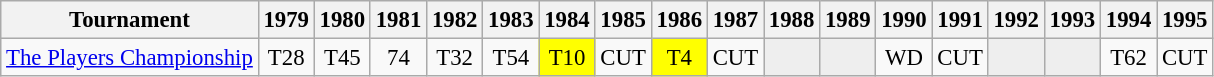<table class="wikitable" style="font-size:95%;text-align:center;">
<tr>
<th>Tournament</th>
<th>1979</th>
<th>1980</th>
<th>1981</th>
<th>1982</th>
<th>1983</th>
<th>1984</th>
<th>1985</th>
<th>1986</th>
<th>1987</th>
<th>1988</th>
<th>1989</th>
<th>1990</th>
<th>1991</th>
<th>1992</th>
<th>1993</th>
<th>1994</th>
<th>1995</th>
</tr>
<tr>
<td align=left><a href='#'>The Players Championship</a></td>
<td>T28</td>
<td>T45</td>
<td>74</td>
<td>T32</td>
<td>T54</td>
<td style="background:yellow;">T10</td>
<td>CUT</td>
<td style="background:yellow;">T4</td>
<td>CUT</td>
<td style="background:#eeeeee;"></td>
<td style="background:#eeeeee;"></td>
<td>WD</td>
<td>CUT</td>
<td style="background:#eeeeee;"></td>
<td style="background:#eeeeee;"></td>
<td>T62</td>
<td>CUT</td>
</tr>
</table>
